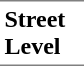<table border=0 cellspacing=0 cellpadding=3>
<tr>
<td style="border-bottom:solid 1px gray;border-top:solid 1px gray;" width=50 valign=top><strong>Street Level</strong></td>
</tr>
</table>
